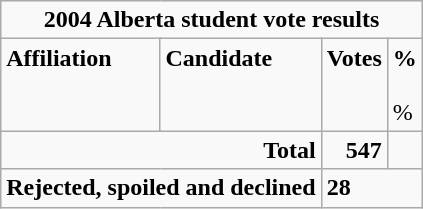<table class="wikitable">
<tr>
<td colspan="5" align="center"><strong>2004 Alberta student vote results</strong></td>
</tr>
<tr>
<td colspan="2" align="left" valign="top"><strong>Affiliation</strong></td>
<td valign="top"><strong>Candidate</strong></td>
<td valign="top"><strong>Votes</strong></td>
<td valign="top"><strong>%</strong><br><br>%



</td>
</tr>
<tr>
<td colspan="3" align ="right"><strong>Total</strong></td>
<td align ="right"><strong>547</strong></td>
</tr>
<tr>
<td colspan="3" align="right"><strong>Rejected, spoiled and declined</strong></td>
<td colspan="2"><strong>28</strong></td>
</tr>
</table>
